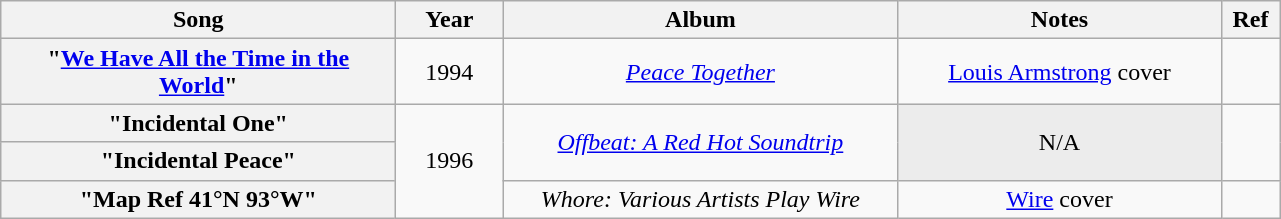<table class="wikitable plainrowheaders" style="text-align:center">
<tr>
<th scope="col" style="width:16em">Song</th>
<th scope="col" style="width:4em">Year</th>
<th scope="col" style="width:16em">Album</th>
<th scope="col" style="width:13em">Notes</th>
<th scope="col" style="width:2em">Ref</th>
</tr>
<tr>
<th scope="row">"<a href='#'>We Have All the Time in the World</a>"</th>
<td>1994</td>
<td><em><a href='#'>Peace Together</a></em></td>
<td><a href='#'>Louis Armstrong</a> cover</td>
<td></td>
</tr>
<tr>
<th scope="row">"Incidental One" </th>
<td rowspan="3">1996</td>
<td rowspan="2"><em><a href='#'>Offbeat: A Red Hot Soundtrip</a></em></td>
<td rowspan="2" style="background:#ececec"><span>N/A</span></td>
<td rowspan="2"></td>
</tr>
<tr>
<th scope="row">"Incidental Peace" </th>
</tr>
<tr>
<th scope="row">"Map Ref 41°N 93°W"</th>
<td><em>Whore: Various Artists Play Wire</em></td>
<td><a href='#'>Wire</a> cover</td>
<td></td>
</tr>
</table>
